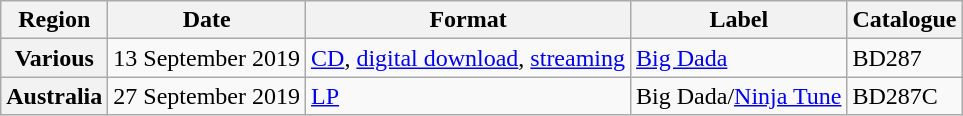<table class="wikitable plainrowheaders">
<tr>
<th scope="col">Region</th>
<th scope="col">Date</th>
<th scope="col">Format</th>
<th scope="col">Label</th>
<th scope="col">Catalogue</th>
</tr>
<tr>
<th scope="row">Various</th>
<td>13 September 2019</td>
<td><a href='#'>CD</a>, <a href='#'>digital download</a>, <a href='#'>streaming</a></td>
<td><a href='#'>Big Dada</a></td>
<td>BD287</td>
</tr>
<tr>
<th scope="row">Australia</th>
<td>27 September 2019</td>
<td><a href='#'>LP</a></td>
<td>Big Dada/<a href='#'>Ninja Tune</a></td>
<td>BD287C</td>
</tr>
</table>
